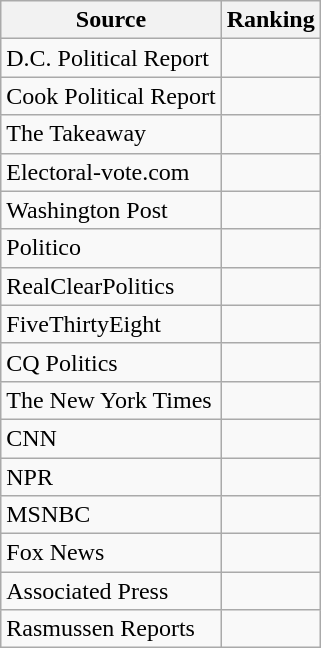<table class="wikitable">
<tr>
<th>Source</th>
<th>Ranking</th>
</tr>
<tr>
<td>D.C. Political Report</td>
<td></td>
</tr>
<tr>
<td>Cook Political Report</td>
<td></td>
</tr>
<tr>
<td>The Takeaway</td>
<td></td>
</tr>
<tr>
<td>Electoral-vote.com</td>
<td></td>
</tr>
<tr>
<td The Washington Post>Washington Post</td>
<td></td>
</tr>
<tr>
<td>Politico</td>
<td></td>
</tr>
<tr>
<td>RealClearPolitics</td>
<td></td>
</tr>
<tr>
<td>FiveThirtyEight</td>
<td></td>
</tr>
<tr>
<td>CQ Politics</td>
<td></td>
</tr>
<tr>
<td>The New York Times</td>
<td></td>
</tr>
<tr>
<td>CNN</td>
<td></td>
</tr>
<tr>
<td>NPR</td>
<td></td>
</tr>
<tr>
<td>MSNBC</td>
<td></td>
</tr>
<tr>
<td>Fox News</td>
<td></td>
</tr>
<tr>
<td>Associated Press</td>
<td></td>
</tr>
<tr>
<td>Rasmussen Reports</td>
<td></td>
</tr>
</table>
